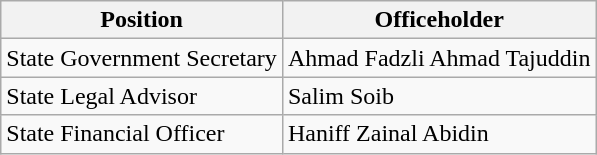<table class="wikitable">
<tr>
<th>Position</th>
<th>Officeholder</th>
</tr>
<tr>
<td>State Government Secretary</td>
<td>Ahmad Fadzli Ahmad Tajuddin</td>
</tr>
<tr>
<td>State Legal Advisor</td>
<td>Salim Soib</td>
</tr>
<tr>
<td>State Financial Officer</td>
<td>Haniff Zainal Abidin</td>
</tr>
</table>
